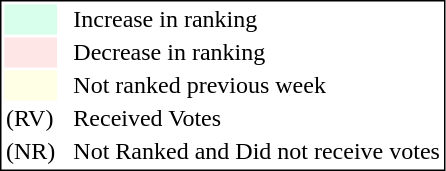<table style="border:1px solid black;">
<tr>
<td style="background:#D8FFEB; width:20px;"></td>
<td> </td>
<td>Increase in ranking</td>
</tr>
<tr>
<td style="background:#FFE6E6; width:20px;"></td>
<td> </td>
<td>Decrease in ranking</td>
</tr>
<tr>
<td style="background:#FFFFE6; width:20px;"></td>
<td> </td>
<td>Not ranked previous week</td>
</tr>
<tr>
<td>(RV)</td>
<td> </td>
<td>Received Votes</td>
</tr>
<tr>
<td>(NR)</td>
<td> </td>
<td>Not Ranked and Did not receive votes</td>
</tr>
</table>
